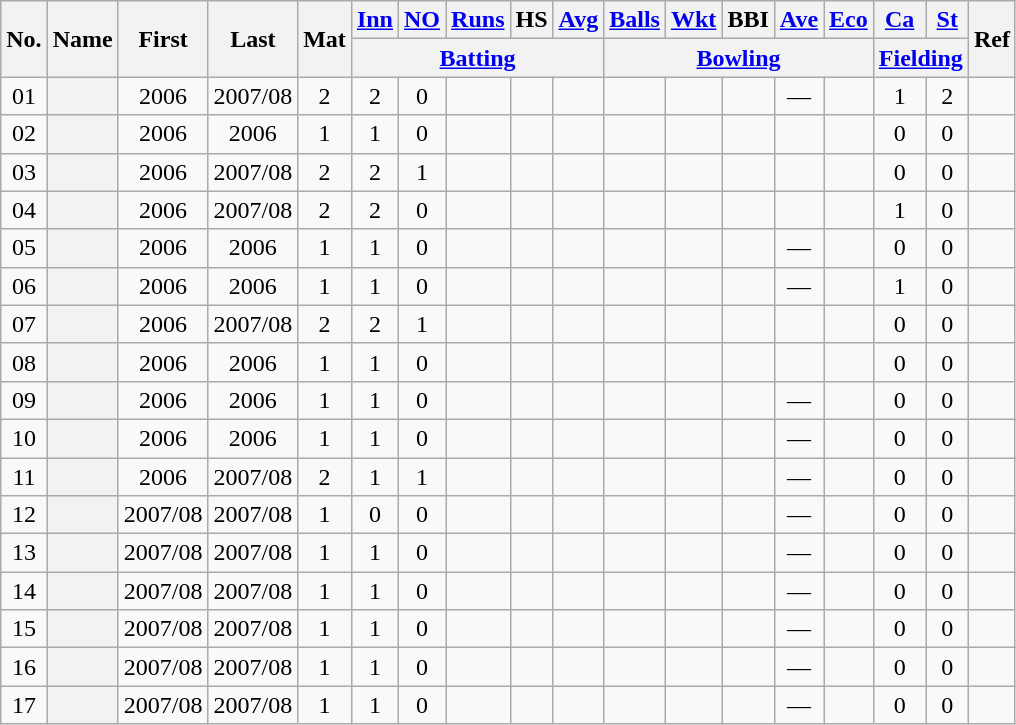<table class="wikitable plainrowheaders sortable">
<tr align="center">
<th scope="col" rowspan="2">No.</th>
<th scope="col" rowspan="2">Name</th>
<th scope="col" rowspan="2">First</th>
<th scope="col" rowspan="2">Last</th>
<th scope="col" rowspan="2">Mat</th>
<th scope="col"><a href='#'>Inn</a></th>
<th scope="col"><a href='#'>NO</a></th>
<th scope="col"><a href='#'>Runs</a></th>
<th scope="col">HS</th>
<th scope="col"><a href='#'>Avg</a></th>
<th scope="col"><a href='#'>Balls</a></th>
<th scope="col"><a href='#'>Wkt</a></th>
<th scope="col">BBI</th>
<th scope="col"><a href='#'>Ave</a></th>
<th scope="col"><a href='#'>Eco</a></th>
<th scope="col"><a href='#'>Ca</a></th>
<th scope="col"><a href='#'>St</a></th>
<th scope="col" class="unsortable" rowspan="2">Ref</th>
</tr>
<tr class="unsortable">
<th scope="col" colspan=5><a href='#'>Batting</a></th>
<th scope="col" colspan=5><a href='#'>Bowling</a></th>
<th scope="col" colspan=2><a href='#'>Fielding</a></th>
</tr>
<tr align="center">
<td><span>0</span>1</td>
<th scope="row" align="left"> </th>
<td>2006</td>
<td>2007/08</td>
<td>2</td>
<td>2</td>
<td>0</td>
<td></td>
<td></td>
<td></td>
<td></td>
<td></td>
<td></td>
<td>—</td>
<td></td>
<td>1</td>
<td>2</td>
<td></td>
</tr>
<tr align="center">
<td><span>0</span>2</td>
<th scope="row" align="left"></th>
<td>2006</td>
<td>2006</td>
<td>1</td>
<td>1</td>
<td>0</td>
<td></td>
<td></td>
<td></td>
<td></td>
<td></td>
<td></td>
<td></td>
<td></td>
<td>0</td>
<td>0</td>
<td></td>
</tr>
<tr align="center">
<td><span>0</span>3</td>
<th scope="row" align="left"></th>
<td>2006</td>
<td>2007/08</td>
<td>2</td>
<td>2</td>
<td>1</td>
<td></td>
<td></td>
<td></td>
<td></td>
<td></td>
<td></td>
<td></td>
<td></td>
<td>0</td>
<td>0</td>
<td></td>
</tr>
<tr align="center">
<td><span>0</span>4</td>
<th scope="row" align="left"></th>
<td>2006</td>
<td>2007/08</td>
<td>2</td>
<td>2</td>
<td>0</td>
<td></td>
<td></td>
<td></td>
<td></td>
<td></td>
<td></td>
<td></td>
<td></td>
<td>1</td>
<td>0</td>
<td></td>
</tr>
<tr align="center">
<td><span>0</span>5</td>
<th scope="row" align="left"></th>
<td>2006</td>
<td>2006</td>
<td>1</td>
<td>1</td>
<td>0</td>
<td></td>
<td></td>
<td></td>
<td></td>
<td></td>
<td></td>
<td>—</td>
<td></td>
<td>0</td>
<td>0</td>
<td></td>
</tr>
<tr align="center">
<td><span>0</span>6</td>
<th scope="row" align="left"></th>
<td>2006</td>
<td>2006</td>
<td>1</td>
<td>1</td>
<td>0</td>
<td></td>
<td></td>
<td></td>
<td></td>
<td></td>
<td></td>
<td>—</td>
<td></td>
<td>1</td>
<td>0</td>
<td></td>
</tr>
<tr align="center">
<td><span>0</span>7</td>
<th scope="row" align="left"></th>
<td>2006</td>
<td>2007/08</td>
<td>2</td>
<td>2</td>
<td>1</td>
<td></td>
<td></td>
<td></td>
<td></td>
<td></td>
<td></td>
<td></td>
<td></td>
<td>0</td>
<td>0</td>
<td></td>
</tr>
<tr align="center">
<td><span>0</span>8</td>
<th scope="row" align="left"></th>
<td>2006</td>
<td>2006</td>
<td>1</td>
<td>1</td>
<td>0</td>
<td></td>
<td></td>
<td></td>
<td></td>
<td></td>
<td></td>
<td></td>
<td></td>
<td>0</td>
<td>0</td>
<td></td>
</tr>
<tr align="center">
<td><span>0</span>9</td>
<th scope="row" align="left"></th>
<td>2006</td>
<td>2006</td>
<td>1</td>
<td>1</td>
<td>0</td>
<td></td>
<td></td>
<td></td>
<td></td>
<td></td>
<td></td>
<td>—</td>
<td></td>
<td>0</td>
<td>0</td>
<td></td>
</tr>
<tr align="center">
<td>10</td>
<th scope="row" align="left"></th>
<td>2006</td>
<td>2006</td>
<td>1</td>
<td>1</td>
<td>0</td>
<td></td>
<td></td>
<td></td>
<td></td>
<td></td>
<td></td>
<td>—</td>
<td></td>
<td>0</td>
<td>0</td>
<td></td>
</tr>
<tr align="center">
<td>11</td>
<th scope="row" align="left"> </th>
<td>2006</td>
<td>2007/08</td>
<td>2</td>
<td>1</td>
<td>1</td>
<td></td>
<td></td>
<td></td>
<td></td>
<td></td>
<td></td>
<td>—</td>
<td></td>
<td>0</td>
<td>0</td>
<td></td>
</tr>
<tr align="center">
<td>12</td>
<th scope="row" align="left"></th>
<td>2007/08</td>
<td>2007/08</td>
<td>1</td>
<td>0</td>
<td>0</td>
<td></td>
<td></td>
<td></td>
<td></td>
<td></td>
<td></td>
<td>—</td>
<td></td>
<td>0</td>
<td>0</td>
<td></td>
</tr>
<tr align="center">
<td>13</td>
<th scope="row" align="left"></th>
<td>2007/08</td>
<td>2007/08</td>
<td>1</td>
<td>1</td>
<td>0</td>
<td></td>
<td></td>
<td></td>
<td></td>
<td></td>
<td></td>
<td>—</td>
<td></td>
<td>0</td>
<td>0</td>
<td></td>
</tr>
<tr align="center">
<td>14</td>
<th scope="row" align="left"></th>
<td>2007/08</td>
<td>2007/08</td>
<td>1</td>
<td>1</td>
<td>0</td>
<td></td>
<td></td>
<td></td>
<td></td>
<td></td>
<td></td>
<td>—</td>
<td></td>
<td>0</td>
<td>0</td>
<td></td>
</tr>
<tr align="center">
<td>15</td>
<th scope="row" align="left"></th>
<td>2007/08</td>
<td>2007/08</td>
<td>1</td>
<td>1</td>
<td>0</td>
<td></td>
<td></td>
<td></td>
<td></td>
<td></td>
<td></td>
<td>—</td>
<td></td>
<td>0</td>
<td>0</td>
<td></td>
</tr>
<tr align="center">
<td>16</td>
<th scope="row" align="left"></th>
<td>2007/08</td>
<td>2007/08</td>
<td>1</td>
<td>1</td>
<td>0</td>
<td></td>
<td></td>
<td></td>
<td></td>
<td></td>
<td></td>
<td>—</td>
<td></td>
<td>0</td>
<td>0</td>
<td></td>
</tr>
<tr align="center">
<td>17</td>
<th scope="row" align="left"></th>
<td>2007/08</td>
<td>2007/08</td>
<td>1</td>
<td>1</td>
<td>0</td>
<td></td>
<td></td>
<td></td>
<td></td>
<td></td>
<td></td>
<td>—</td>
<td></td>
<td>0</td>
<td>0</td>
<td></td>
</tr>
</table>
